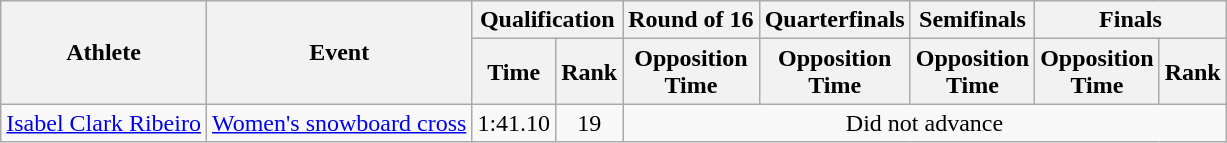<table class="wikitable">
<tr>
<th rowspan="2">Athlete</th>
<th rowspan="2">Event</th>
<th colspan="2">Qualification</th>
<th>Round of 16</th>
<th>Quarterfinals</th>
<th>Semifinals</th>
<th colspan=2>Finals</th>
</tr>
<tr>
<th>Time</th>
<th>Rank</th>
<th>Opposition<br>Time</th>
<th>Opposition<br>Time</th>
<th>Opposition<br>Time</th>
<th>Opposition<br>Time</th>
<th>Rank</th>
</tr>
<tr>
<td><a href='#'>Isabel Clark Ribeiro</a></td>
<td><a href='#'>Women's snowboard cross</a></td>
<td align="center">1:41.10</td>
<td align="center">19</td>
<td colspan=5 align=center>Did not advance</td>
</tr>
</table>
